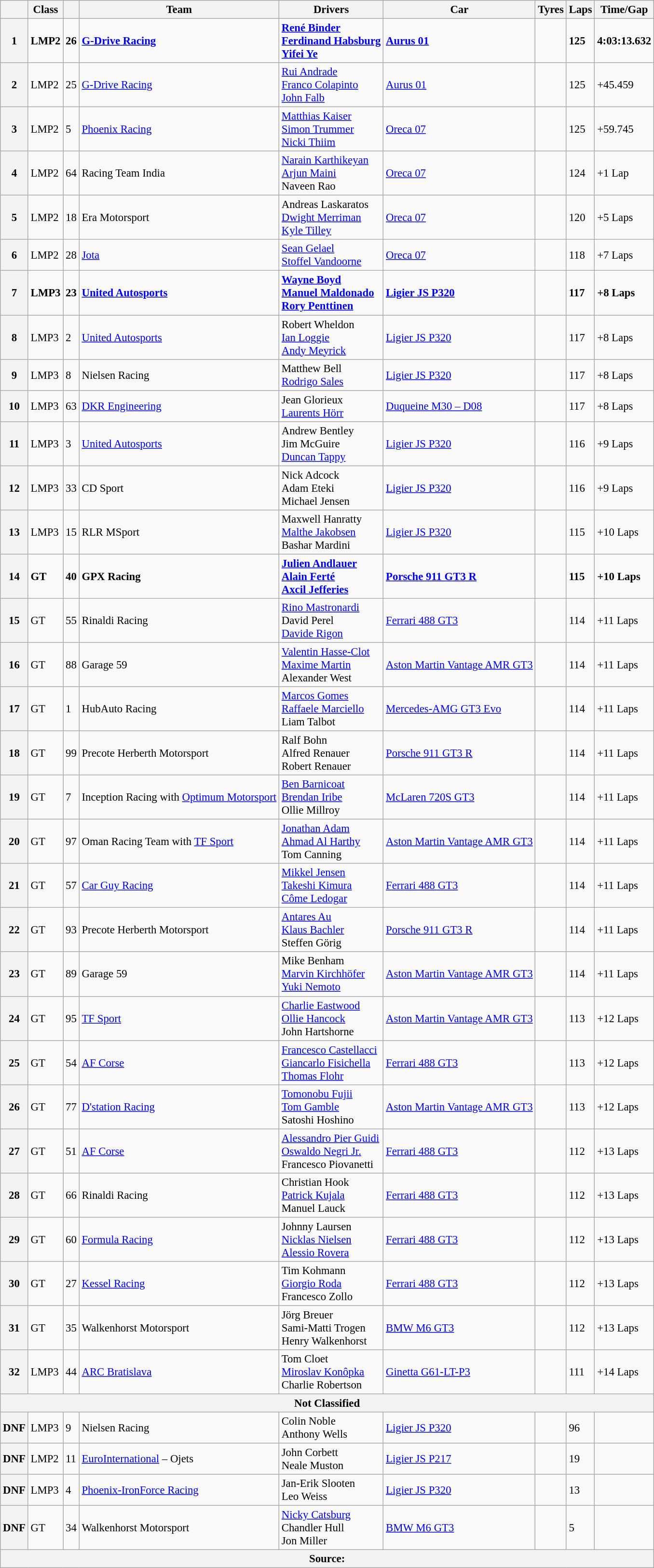<table class="wikitable" style="font-size:95%;">
<tr>
<th></th>
<th>Class</th>
<th></th>
<th>Team</th>
<th>Drivers</th>
<th>Car</th>
<th>Tyres</th>
<th>Laps</th>
<th>Time/Gap</th>
</tr>
<tr>
<th>1</th>
<td><strong>LMP2</strong></td>
<td><strong>26</strong></td>
<td><strong> <a href='#'>G-Drive Racing</a></strong></td>
<td><strong> <a href='#'>René Binder</a><br> <a href='#'>Ferdinand Habsburg</a><br> <a href='#'>Yifei Ye</a></strong></td>
<td><a href='#'><strong>Aurus 01</strong></a></td>
<td></td>
<td><strong>125</strong></td>
<td><strong>4:03:13.632</strong></td>
</tr>
<tr>
<th>2</th>
<td>LMP2</td>
<td>25</td>
<td> <a href='#'>G-Drive Racing</a></td>
<td> <a href='#'>Rui Andrade</a><br> <a href='#'>Franco Colapinto</a><br> <a href='#'>John Falb</a></td>
<td><a href='#'>Aurus 01</a></td>
<td></td>
<td>125</td>
<td>+45.459</td>
</tr>
<tr>
<th>3</th>
<td>LMP2</td>
<td>5</td>
<td> <a href='#'>Phoenix Racing</a></td>
<td> <a href='#'>Matthias Kaiser</a><br> <a href='#'>Simon Trummer</a><br> <a href='#'>Nicki Thiim</a></td>
<td><a href='#'>Oreca 07</a></td>
<td></td>
<td>125</td>
<td>+59.745</td>
</tr>
<tr>
<th>4</th>
<td>LMP2</td>
<td>64</td>
<td> Racing Team India</td>
<td> <a href='#'>Narain Karthikeyan</a><br> <a href='#'>Arjun Maini</a><br> Naveen Rao</td>
<td><a href='#'>Oreca 07</a></td>
<td></td>
<td>124</td>
<td>+1 Lap</td>
</tr>
<tr>
<th>5</th>
<td>LMP2</td>
<td>18</td>
<td> Era Motorsport</td>
<td> Andreas Laskaratos<br> <a href='#'>Dwight Merriman</a><br> <a href='#'>Kyle Tilley</a></td>
<td><a href='#'>Oreca 07</a></td>
<td></td>
<td>120</td>
<td>+5 Laps</td>
</tr>
<tr>
<th>6</th>
<td>LMP2</td>
<td>28</td>
<td> <a href='#'>Jota</a></td>
<td> <a href='#'>Sean Gelael</a><br> <a href='#'>Stoffel Vandoorne</a></td>
<td><a href='#'>Oreca 07</a></td>
<td></td>
<td>118</td>
<td>+7 Laps</td>
</tr>
<tr>
<th>7</th>
<td><strong>LMP3</strong></td>
<td><strong>23</strong></td>
<td><strong> <a href='#'>United Autosports</a></strong></td>
<td><strong> <a href='#'>Wayne Boyd</a><br> <a href='#'>Manuel Maldonado</a><br> <a href='#'>Rory Penttinen</a></strong></td>
<td><strong><a href='#'>Ligier JS P320</a></strong></td>
<td></td>
<td><strong>117</strong></td>
<td><strong>+8 Laps</strong></td>
</tr>
<tr>
<th>8</th>
<td>LMP3</td>
<td>2</td>
<td> <a href='#'>United Autosports</a></td>
<td> Robert Wheldon<br> <a href='#'>Ian Loggie</a><br> <a href='#'>Andy Meyrick</a></td>
<td><a href='#'>Ligier JS P320</a></td>
<td></td>
<td>117</td>
<td>+8 Laps</td>
</tr>
<tr>
<th>9</th>
<td>LMP3</td>
<td>8</td>
<td> Nielsen Racing</td>
<td> Matthew Bell<br> <a href='#'>Rodrigo Sales</a></td>
<td><a href='#'>Ligier JS P320</a></td>
<td></td>
<td>117</td>
<td>+8 Laps</td>
</tr>
<tr>
<th>10</th>
<td>LMP3</td>
<td>63</td>
<td> <a href='#'>DKR Engineering</a></td>
<td> Jean Glorieux<br> <a href='#'>Laurents Hörr</a></td>
<td><a href='#'>Duqueine M30 – D08</a></td>
<td></td>
<td>117</td>
<td>+8 Laps</td>
</tr>
<tr>
<th>11</th>
<td>LMP3</td>
<td>3</td>
<td> <a href='#'>United Autosports</a></td>
<td> Andrew Bentley<br> Jim McGuire<br> <a href='#'>Duncan Tappy</a></td>
<td><a href='#'>Ligier JS P320</a></td>
<td></td>
<td>116</td>
<td>+9 Laps</td>
</tr>
<tr>
<th>12</th>
<td>LMP3</td>
<td>33</td>
<td> CD Sport</td>
<td> Nick Adcock<br> Adam Eteki<br> Michael Jensen</td>
<td><a href='#'>Ligier JS P320</a></td>
<td></td>
<td>116</td>
<td>+9 Laps</td>
</tr>
<tr>
<th>13</th>
<td>LMP3</td>
<td>15</td>
<td> RLR MSport</td>
<td> Maxwell Hanratty<br> <a href='#'>Malthe Jakobsen</a><br> Bashar Mardini</td>
<td><a href='#'>Ligier JS P320</a></td>
<td></td>
<td>115</td>
<td>+10 Laps</td>
</tr>
<tr>
<th>14</th>
<td><strong>GT</strong></td>
<td><strong>40</strong></td>
<td><strong> GPX Racing</strong></td>
<td><strong> <a href='#'>Julien Andlauer</a><br> <a href='#'>Alain Ferté</a><br> <a href='#'>Axcil Jefferies</a></strong></td>
<td><a href='#'><strong>Porsche 911 GT3 R</strong></a></td>
<td></td>
<td><strong>115</strong></td>
<td><strong>+10 Laps</strong></td>
</tr>
<tr>
<th>15</th>
<td>GT</td>
<td>55</td>
<td> Rinaldi Racing</td>
<td> <a href='#'>Rino Mastronardi</a><br> David Perel<br> <a href='#'>Davide Rigon</a></td>
<td><a href='#'>Ferrari 488 GT3</a></td>
<td></td>
<td>114</td>
<td>+11 Laps</td>
</tr>
<tr>
<th>16</th>
<td>GT</td>
<td>88</td>
<td> Garage 59</td>
<td> <a href='#'>Valentin Hasse-Clot</a><br> <a href='#'>Maxime Martin</a><br> Alexander West</td>
<td><a href='#'>Aston Martin Vantage AMR GT3</a></td>
<td></td>
<td>114</td>
<td>+11 Laps</td>
</tr>
<tr>
<th>17</th>
<td>GT</td>
<td>1</td>
<td> HubAuto Racing</td>
<td> <a href='#'>Marcos Gomes</a><br> <a href='#'>Raffaele Marciello</a><br> Liam Talbot</td>
<td><a href='#'>Mercedes-AMG GT3 Evo</a></td>
<td></td>
<td>114</td>
<td>+11 Laps</td>
</tr>
<tr>
<th>18</th>
<td>GT</td>
<td>99</td>
<td> Precote Herberth Motorsport</td>
<td> Ralf Bohn<br> Alfred Renauer<br> Robert Renauer</td>
<td><a href='#'>Porsche 911 GT3 R</a></td>
<td></td>
<td>114</td>
<td>+11 Laps</td>
</tr>
<tr>
<th>19</th>
<td>GT</td>
<td>7</td>
<td> Inception Racing with <a href='#'>Optimum Motorsport</a></td>
<td> <a href='#'>Ben Barnicoat</a><br> <a href='#'>Brendan Iribe</a><br> Ollie Millroy</td>
<td><a href='#'>McLaren 720S GT3</a></td>
<td></td>
<td>114</td>
<td>+11 Laps</td>
</tr>
<tr>
<th>20</th>
<td>GT</td>
<td>97</td>
<td> Oman Racing Team with <a href='#'>TF Sport</a></td>
<td> <a href='#'>Jonathan Adam</a><br> <a href='#'>Ahmad Al Harthy</a><br> Tom Canning</td>
<td><a href='#'>Aston Martin Vantage AMR GT3</a></td>
<td></td>
<td>114</td>
<td>+11 Laps</td>
</tr>
<tr>
<th>21</th>
<td>GT</td>
<td>57</td>
<td> <a href='#'>Car Guy Racing</a></td>
<td> <a href='#'>Mikkel Jensen</a><br> <a href='#'>Takeshi Kimura</a><br> <a href='#'>Côme Ledogar</a></td>
<td><a href='#'>Ferrari 488 GT3</a></td>
<td></td>
<td>114</td>
<td>+11 Laps</td>
</tr>
<tr>
<th>22</th>
<td>GT</td>
<td>93</td>
<td> Precote Herberth Motorsport</td>
<td> <a href='#'>Antares Au</a><br> <a href='#'>Klaus Bachler</a><br> Steffen Görig</td>
<td><a href='#'>Porsche 911 GT3 R</a></td>
<td></td>
<td>114</td>
<td>+11 Laps</td>
</tr>
<tr>
<th>23</th>
<td>GT</td>
<td>89</td>
<td> Garage 59</td>
<td> Mike Benham<br> <a href='#'>Marvin Kirchhöfer</a><br> <a href='#'>Yuki Nemoto</a></td>
<td><a href='#'>Aston Martin Vantage AMR GT3</a></td>
<td></td>
<td>114</td>
<td>+11 Laps</td>
</tr>
<tr>
<th>24</th>
<td>GT</td>
<td>95</td>
<td> <a href='#'>TF Sport</a></td>
<td> <a href='#'>Charlie Eastwood</a><br> <a href='#'>Ollie Hancock</a><br> John Hartshorne</td>
<td><a href='#'>Aston Martin Vantage AMR GT3</a></td>
<td></td>
<td>113</td>
<td>+12 Laps</td>
</tr>
<tr>
<th>25</th>
<td>GT</td>
<td>54</td>
<td> <a href='#'>AF Corse</a></td>
<td> <a href='#'>Francesco Castellacci</a><br> <a href='#'>Giancarlo Fisichella</a><br> <a href='#'>Thomas Flohr</a></td>
<td><a href='#'>Ferrari 488 GT3</a></td>
<td></td>
<td>113</td>
<td>+12 Laps</td>
</tr>
<tr>
<th>26</th>
<td>GT</td>
<td>77</td>
<td> <a href='#'>D'station Racing</a></td>
<td> <a href='#'>Tomonobu Fujii</a><br> <a href='#'>Tom Gamble</a><br> Satoshi Hoshino</td>
<td><a href='#'>Aston Martin Vantage AMR GT3</a></td>
<td></td>
<td>113</td>
<td>+12 Laps</td>
</tr>
<tr>
<th>27</th>
<td>GT</td>
<td>51</td>
<td> <a href='#'>AF Corse</a></td>
<td> <a href='#'>Alessandro Pier Guidi</a><br> <a href='#'>Oswaldo Negri Jr.</a><br> Francesco Piovanetti</td>
<td><a href='#'>Ferrari 488 GT3</a></td>
<td></td>
<td>112</td>
<td>+13 Laps</td>
</tr>
<tr>
<th>28</th>
<td>GT</td>
<td>66</td>
<td> Rinaldi Racing</td>
<td> Christian Hook<br> <a href='#'>Patrick Kujala</a><br> Manuel Lauck</td>
<td><a href='#'>Ferrari 488 GT3</a></td>
<td></td>
<td>112</td>
<td>+13 Laps</td>
</tr>
<tr>
<th>29</th>
<td>GT</td>
<td>60</td>
<td> <a href='#'>Formula Racing</a></td>
<td> Johnny Laursen<br> <a href='#'>Nicklas Nielsen</a><br> <a href='#'>Alessio Rovera</a></td>
<td><a href='#'>Ferrari 488 GT3</a></td>
<td></td>
<td>112</td>
<td>+13 Laps</td>
</tr>
<tr>
<th>30</th>
<td>GT</td>
<td>27</td>
<td> <a href='#'>Kessel Racing</a></td>
<td> Tim Kohmann<br> <a href='#'>Giorgio Roda</a><br> Francesco Zollo</td>
<td><a href='#'>Ferrari 488 GT3</a></td>
<td></td>
<td>112</td>
<td>+13 Laps</td>
</tr>
<tr>
<th>31</th>
<td>GT</td>
<td>35</td>
<td> Walkenhorst Motorsport</td>
<td> Jörg Breuer<br> Sami-Matti Trogen<br> Henry Walkenhorst</td>
<td><a href='#'>BMW M6 GT3</a></td>
<td></td>
<td>112</td>
<td>+13 Laps</td>
</tr>
<tr>
<th>32</th>
<td>LMP3</td>
<td>44</td>
<td> <a href='#'>ARC Bratislava</a></td>
<td> Tom Cloet<br> <a href='#'>Miroslav Konôpka</a><br> Charlie Robertson</td>
<td><a href='#'>Ginetta G61-LT-P3</a></td>
<td></td>
<td>111</td>
<td>+14 Laps</td>
</tr>
<tr>
<th colspan="9">Not Classified</th>
</tr>
<tr>
<th>DNF</th>
<td>LMP3</td>
<td>9</td>
<td> Nielsen Racing</td>
<td> Colin Noble<br> Anthony Wells</td>
<td><a href='#'>Ligier JS P320</a></td>
<td></td>
<td>96</td>
<td></td>
</tr>
<tr>
<th>DNF</th>
<td>LMP2</td>
<td>11</td>
<td> <a href='#'>EuroInternational</a> – Ojets</td>
<td> John Corbett<br> Neale Muston</td>
<td><a href='#'>Ligier JS P217</a></td>
<td></td>
<td>19</td>
<td></td>
</tr>
<tr>
<th>DNF</th>
<td>LMP3</td>
<td>4</td>
<td> <a href='#'>Phoenix-IronForce Racing</a></td>
<td> Jan-Erik Slooten<br> Leo Weiss</td>
<td><a href='#'>Ligier JS P320</a></td>
<td></td>
<td>13</td>
<td></td>
</tr>
<tr>
<th>DNF</th>
<td>GT</td>
<td>34</td>
<td> Walkenhorst Motorsport</td>
<td> <a href='#'>Nicky Catsburg</a><br> Chandler Hull<br> Jon Miller</td>
<td><a href='#'>BMW M6 GT3</a></td>
<td></td>
<td>5</td>
<td></td>
</tr>
<tr>
<th colspan="9">Source:</th>
</tr>
</table>
